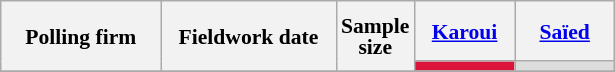<table class="wikitable sortable" style="text-align:center;font-size:90%;line-height:14px;">
<tr style="height:40px;">
<th style="width:100px;" rowspan="2">Polling firm</th>
<th style="width:110px;" rowspan="2">Fieldwork date</th>
<th style="width:35px;" rowspan="2">Sample<br>size</th>
<th class="unsortable" style="width:60px;"><a href='#'>Karoui</a><br></th>
<th class="unsortable" style="width:60px;"><a href='#'>Saïed</a><br></th>
</tr>
<tr>
<th style="background:#DC143C;"></th>
<th style="background:#DDDDDD;"></th>
</tr>
<tr>
</tr>
</table>
